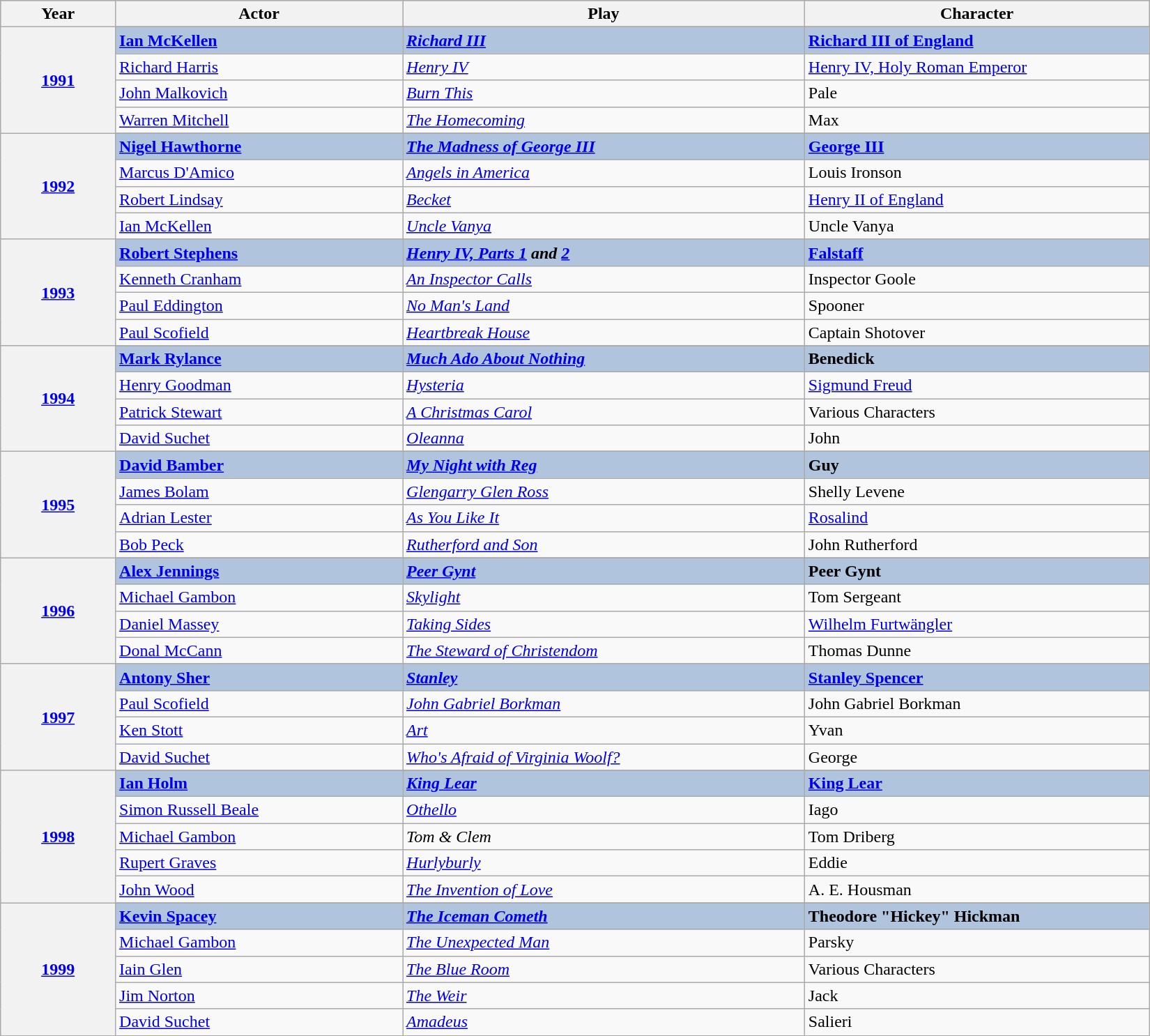<table class="wikitable" style="width:87%;">
<tr style="background:#bebebe;">
<th style="width:10%;">Year</th>
<th style="width:25%;">Actor</th>
<th style="width:35%;">Play</th>
<th style="width:30%;">Character</th>
</tr>
<tr>
<th rowspan="5" style="text-align:center;"><a href='#'>1991</a></th>
</tr>
<tr style="background:#B0C4DE">
<td><strong><a href='#'>Ian McKellen</a></strong></td>
<td><strong><em><a href='#'>Richard III</a></em></strong></td>
<td><strong><a href='#'>Richard III of England</a></strong></td>
</tr>
<tr>
<td><a href='#'>Richard Harris</a></td>
<td><em><a href='#'>Henry IV</a></em></td>
<td><a href='#'>Henry IV, Holy Roman Emperor</a></td>
</tr>
<tr>
<td><a href='#'>John Malkovich</a></td>
<td><em><a href='#'>Burn This</a></em></td>
<td>Pale</td>
</tr>
<tr>
<td><a href='#'>Warren Mitchell</a></td>
<td><em><a href='#'>The Homecoming</a></em></td>
<td>Max</td>
</tr>
<tr>
<th rowspan="5" style="text-align:center;"><a href='#'>1992</a></th>
</tr>
<tr style="background:#B0C4DE">
<td><strong><a href='#'>Nigel Hawthorne</a></strong></td>
<td><strong><em><a href='#'>The Madness of George III</a></em></strong></td>
<td><strong><a href='#'>George III</a></strong></td>
</tr>
<tr>
<td><a href='#'>Marcus D'Amico</a></td>
<td><em><a href='#'>Angels in America</a></em></td>
<td>Louis Ironson</td>
</tr>
<tr>
<td><a href='#'>Robert Lindsay</a></td>
<td><em><a href='#'>Becket</a></em></td>
<td><a href='#'>Henry II of England</a></td>
</tr>
<tr>
<td><a href='#'>Ian McKellen</a></td>
<td><em><a href='#'>Uncle Vanya</a></em></td>
<td>Uncle Vanya</td>
</tr>
<tr>
<th rowspan="5" style="text-align:center;"><a href='#'>1993</a></th>
</tr>
<tr style="background:#B0C4DE">
<td><strong><a href='#'>Robert Stephens</a></strong></td>
<td><strong><em><a href='#'>Henry IV, Parts 1</a> and <a href='#'>2</a></em></strong></td>
<td><strong><a href='#'>Falstaff</a></strong></td>
</tr>
<tr>
<td><a href='#'>Kenneth Cranham</a></td>
<td><em><a href='#'>An Inspector Calls</a></em></td>
<td>Inspector Goole</td>
</tr>
<tr>
<td><a href='#'>Paul Eddington</a></td>
<td><em><a href='#'>No Man's Land</a></em></td>
<td>Spooner</td>
</tr>
<tr>
<td><a href='#'>Paul Scofield</a></td>
<td><em><a href='#'>Heartbreak House</a></em></td>
<td>Captain Shotover</td>
</tr>
<tr>
<th rowspan="5" style="text-align:center;"><a href='#'>1994</a></th>
</tr>
<tr style="background:#B0C4DE">
<td><strong><a href='#'>Mark Rylance</a></strong></td>
<td><strong><em><a href='#'>Much Ado About Nothing</a></em></strong></td>
<td><strong>Benedick</strong></td>
</tr>
<tr>
<td><a href='#'>Henry Goodman</a></td>
<td><em><a href='#'>Hysteria</a></em></td>
<td><a href='#'>Sigmund Freud</a></td>
</tr>
<tr>
<td><a href='#'>Patrick Stewart</a></td>
<td><em><a href='#'>A Christmas Carol</a></em></td>
<td>Various Characters</td>
</tr>
<tr>
<td><a href='#'>David Suchet</a></td>
<td><em><a href='#'>Oleanna</a></em></td>
<td>John</td>
</tr>
<tr>
<th rowspan="5" style="text-align:center;"><a href='#'>1995</a></th>
</tr>
<tr style="background:#B0C4DE">
<td><strong><a href='#'>David Bamber</a></strong></td>
<td><strong><em><a href='#'>My Night with Reg</a></em></strong></td>
<td><strong>Guy</strong></td>
</tr>
<tr>
<td><a href='#'>James Bolam</a></td>
<td><em><a href='#'>Glengarry Glen Ross</a></em></td>
<td>Shelly Levene</td>
</tr>
<tr>
<td><a href='#'>Adrian Lester</a></td>
<td><em><a href='#'>As You Like It</a></em></td>
<td><a href='#'>Rosalind</a></td>
</tr>
<tr>
<td><a href='#'>Bob Peck</a></td>
<td><em><a href='#'>Rutherford and Son</a></em></td>
<td>John Rutherford</td>
</tr>
<tr>
<th rowspan="5" style="text-align:center;"><a href='#'>1996</a></th>
</tr>
<tr style="background:#B0C4DE">
<td><strong><a href='#'>Alex Jennings</a></strong></td>
<td><strong><em><a href='#'>Peer Gynt</a></em></strong></td>
<td><strong>Peer Gynt</strong></td>
</tr>
<tr>
<td><a href='#'>Michael Gambon</a></td>
<td><em><a href='#'>Skylight</a></em></td>
<td>Tom Sergeant</td>
</tr>
<tr>
<td><a href='#'>Daniel Massey</a></td>
<td><em><a href='#'>Taking Sides</a></em></td>
<td><a href='#'>Wilhelm Furtwängler</a></td>
</tr>
<tr>
<td><a href='#'>Donal McCann</a></td>
<td><em><a href='#'>The Steward of Christendom</a></em></td>
<td>Thomas Dunne</td>
</tr>
<tr>
<th rowspan="5" style="text-align:center;"><a href='#'>1997</a></th>
</tr>
<tr style="background:#B0C4DE">
<td><strong><a href='#'>Antony Sher</a></strong></td>
<td><strong><em><a href='#'>Stanley</a></em></strong></td>
<td><strong><a href='#'>Stanley Spencer</a></strong></td>
</tr>
<tr>
<td><a href='#'>Paul Scofield</a></td>
<td><em><a href='#'>John Gabriel Borkman</a></em></td>
<td>John Gabriel Borkman</td>
</tr>
<tr>
<td><a href='#'>Ken Stott</a></td>
<td><em><a href='#'>Art</a></em></td>
<td>Yvan</td>
</tr>
<tr>
<td><a href='#'>David Suchet</a></td>
<td><em><a href='#'>Who's Afraid of Virginia Woolf?</a></em></td>
<td>George</td>
</tr>
<tr>
<th rowspan="6" style="text-align:center;"><a href='#'>1998</a></th>
</tr>
<tr style="background:#B0C4DE">
<td><strong><a href='#'>Ian Holm</a></strong></td>
<td><strong><em><a href='#'>King Lear</a></em></strong></td>
<td><strong><a href='#'>King Lear</a></strong></td>
</tr>
<tr>
<td><a href='#'>Simon Russell Beale</a></td>
<td><em><a href='#'>Othello</a></em></td>
<td>Iago</td>
</tr>
<tr>
<td><a href='#'>Michael Gambon</a></td>
<td><em>Tom & Clem</em></td>
<td>Tom Driberg</td>
</tr>
<tr>
<td><a href='#'>Rupert Graves</a></td>
<td><em><a href='#'>Hurlyburly</a></em></td>
<td>Eddie</td>
</tr>
<tr>
<td><a href='#'>John Wood</a></td>
<td><em><a href='#'>The Invention of Love</a></em></td>
<td>A. E. Housman</td>
</tr>
<tr>
<th rowspan="6" style="text-align:center;"><a href='#'>1999</a></th>
</tr>
<tr style="background:#B0C4DE">
<td><strong><a href='#'>Kevin Spacey</a></strong></td>
<td><strong><em><a href='#'>The Iceman Cometh</a></em></strong></td>
<td><strong>Theodore "Hickey" Hickman</strong></td>
</tr>
<tr>
<td><a href='#'>Michael Gambon</a></td>
<td><em><a href='#'>The Unexpected Man</a></em></td>
<td>Parsky</td>
</tr>
<tr>
<td><a href='#'>Iain Glen</a></td>
<td><em><a href='#'>The Blue Room</a></em></td>
<td>Various Characters</td>
</tr>
<tr>
<td><a href='#'>Jim Norton</a></td>
<td><em><a href='#'>The Weir</a></em></td>
<td>Jack</td>
</tr>
<tr>
<td><a href='#'>David Suchet</a></td>
<td><em><a href='#'>Amadeus</a></em></td>
<td>Salieri</td>
</tr>
</table>
